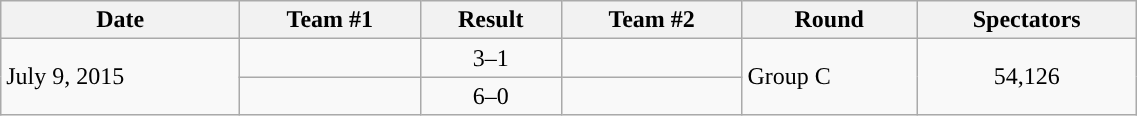<table class="wikitable" style="text-align:left; width:60%;">
<tr>
<th style="text-align:center;">Date</th>
<th style="text-align:center;">Team #1</th>
<th style="text-align:center;">Result</th>
<th style="text-align:center;">Team #2</th>
<th style="text-align:center;">Round</th>
<th style="text-align:center;">Spectators</th>
</tr>
<tr>
<td rowspan=2>July 9, 2015</td>
<td><strong></strong></td>
<td style="text-align:center;">3–1</td>
<td></td>
<td rowspan=2>Group C</td>
<td rowspan=2 style="text-align:center;">54,126</td>
</tr>
<tr>
<td><strong></strong></td>
<td style="text-align:center;">6–0</td>
<td></td>
</tr>
</table>
